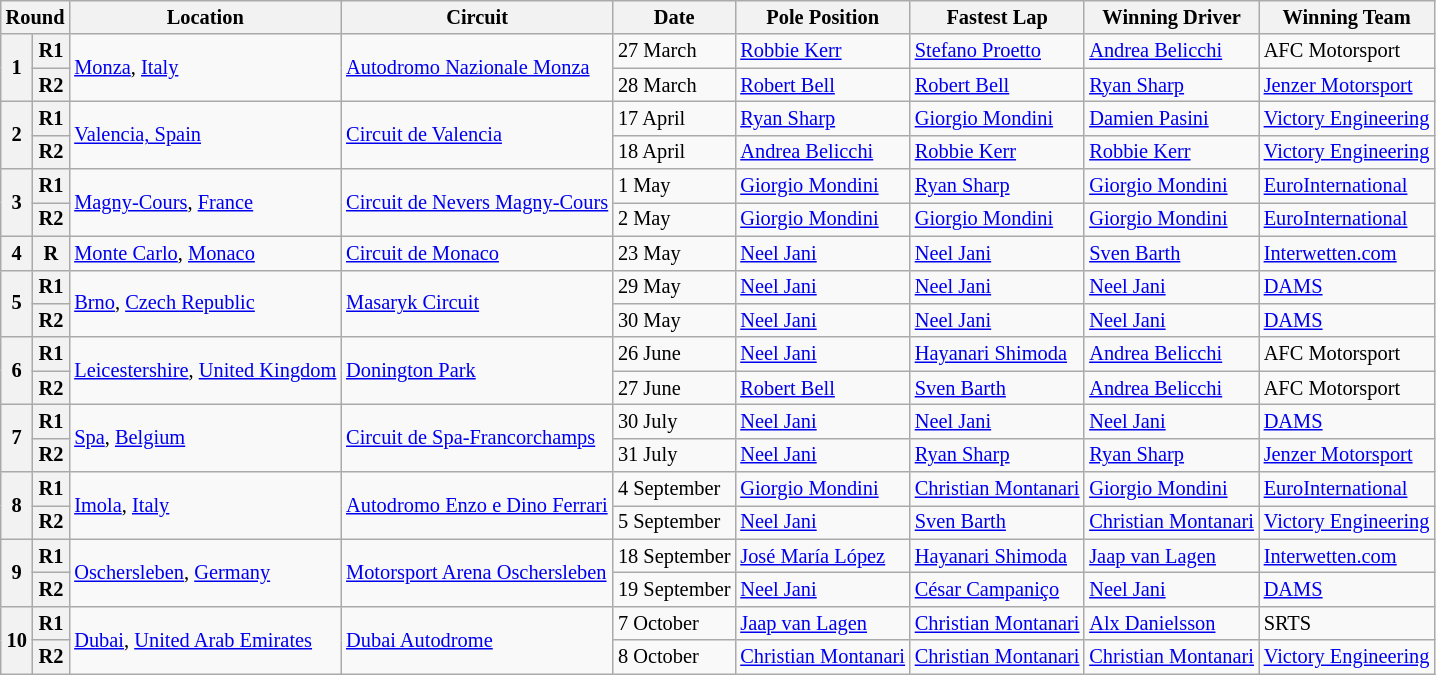<table class="wikitable" style="font-size: 85%">
<tr>
<th colspan=2>Round</th>
<th>Location</th>
<th>Circuit</th>
<th>Date</th>
<th>Pole Position</th>
<th>Fastest Lap</th>
<th>Winning Driver</th>
<th>Winning Team</th>
</tr>
<tr>
<th rowspan=2>1</th>
<th>R1</th>
<td rowspan=2> <a href='#'>Monza</a>, <a href='#'>Italy</a></td>
<td rowspan=2><a href='#'>Autodromo Nazionale Monza</a></td>
<td>27 March</td>
<td> <a href='#'>Robbie Kerr</a></td>
<td> <a href='#'>Stefano Proetto</a></td>
<td> <a href='#'>Andrea Belicchi</a></td>
<td> AFC Motorsport</td>
</tr>
<tr>
<th>R2</th>
<td>28 March</td>
<td> <a href='#'>Robert Bell</a></td>
<td> <a href='#'>Robert Bell</a></td>
<td> <a href='#'>Ryan Sharp</a></td>
<td> <a href='#'>Jenzer Motorsport</a></td>
</tr>
<tr>
<th rowspan=2>2</th>
<th>R1</th>
<td rowspan=2> <a href='#'>Valencia, Spain</a></td>
<td rowspan=2><a href='#'>Circuit de Valencia</a></td>
<td>17 April</td>
<td> <a href='#'>Ryan Sharp</a></td>
<td> <a href='#'>Giorgio Mondini</a></td>
<td> <a href='#'>Damien Pasini</a></td>
<td nowrap> <a href='#'>Victory Engineering</a></td>
</tr>
<tr>
<th>R2</th>
<td>18 April</td>
<td> <a href='#'>Andrea Belicchi</a></td>
<td> <a href='#'>Robbie Kerr</a></td>
<td> <a href='#'>Robbie Kerr</a></td>
<td> <a href='#'>Victory Engineering</a></td>
</tr>
<tr>
<th rowspan=2>3</th>
<th>R1</th>
<td rowspan=2> <a href='#'>Magny-Cours</a>, <a href='#'>France</a></td>
<td rowspan=2><a href='#'>Circuit de Nevers Magny-Cours</a></td>
<td>1 May</td>
<td> <a href='#'>Giorgio Mondini</a></td>
<td> <a href='#'>Ryan Sharp</a></td>
<td> <a href='#'>Giorgio Mondini</a></td>
<td> <a href='#'>EuroInternational</a></td>
</tr>
<tr>
<th>R2</th>
<td>2 May</td>
<td> <a href='#'>Giorgio Mondini</a></td>
<td> <a href='#'>Giorgio Mondini</a></td>
<td> <a href='#'>Giorgio Mondini</a></td>
<td> <a href='#'>EuroInternational</a></td>
</tr>
<tr>
<th>4</th>
<th>R</th>
<td> <a href='#'>Monte Carlo</a>, <a href='#'>Monaco</a></td>
<td><a href='#'>Circuit de Monaco</a></td>
<td>23 May</td>
<td> <a href='#'>Neel Jani</a></td>
<td> <a href='#'>Neel Jani</a></td>
<td> <a href='#'>Sven Barth</a></td>
<td> <a href='#'>Interwetten.com</a></td>
</tr>
<tr>
<th rowspan=2>5</th>
<th>R1</th>
<td rowspan=2> <a href='#'>Brno</a>, <a href='#'>Czech Republic</a></td>
<td rowspan=2><a href='#'>Masaryk Circuit</a></td>
<td>29 May</td>
<td> <a href='#'>Neel Jani</a></td>
<td> <a href='#'>Neel Jani</a></td>
<td> <a href='#'>Neel Jani</a></td>
<td> <a href='#'>DAMS</a></td>
</tr>
<tr>
<th>R2</th>
<td>30 May</td>
<td> <a href='#'>Neel Jani</a></td>
<td> <a href='#'>Neel Jani</a></td>
<td> <a href='#'>Neel Jani</a></td>
<td> <a href='#'>DAMS</a></td>
</tr>
<tr>
<th rowspan=2>6</th>
<th>R1</th>
<td rowspan=2 nowrap> <a href='#'>Leicestershire</a>, <a href='#'>United Kingdom</a></td>
<td rowspan=2><a href='#'>Donington Park</a></td>
<td>26 June</td>
<td> <a href='#'>Neel Jani</a></td>
<td> <a href='#'>Hayanari Shimoda</a></td>
<td> <a href='#'>Andrea Belicchi</a></td>
<td> AFC Motorsport</td>
</tr>
<tr>
<th>R2</th>
<td>27 June</td>
<td> <a href='#'>Robert Bell</a></td>
<td> <a href='#'>Sven Barth</a></td>
<td> <a href='#'>Andrea Belicchi</a></td>
<td> AFC Motorsport</td>
</tr>
<tr>
<th rowspan=2>7</th>
<th>R1</th>
<td rowspan=2> <a href='#'>Spa</a>, <a href='#'>Belgium</a></td>
<td rowspan=2><a href='#'>Circuit de Spa-Francorchamps</a></td>
<td>30 July</td>
<td> <a href='#'>Neel Jani</a></td>
<td> <a href='#'>Neel Jani</a></td>
<td> <a href='#'>Neel Jani</a></td>
<td> <a href='#'>DAMS</a></td>
</tr>
<tr>
<th>R2</th>
<td>31 July</td>
<td> <a href='#'>Neel Jani</a></td>
<td> <a href='#'>Ryan Sharp</a></td>
<td> <a href='#'>Ryan Sharp</a></td>
<td> <a href='#'>Jenzer Motorsport</a></td>
</tr>
<tr>
<th rowspan=2>8</th>
<th>R1</th>
<td rowspan=2> <a href='#'>Imola</a>, <a href='#'>Italy</a></td>
<td rowspan=2><a href='#'>Autodromo Enzo e Dino Ferrari</a></td>
<td>4 September</td>
<td> <a href='#'>Giorgio Mondini</a></td>
<td> <a href='#'>Christian Montanari</a></td>
<td> <a href='#'>Giorgio Mondini</a></td>
<td> <a href='#'>EuroInternational</a></td>
</tr>
<tr>
<th>R2</th>
<td>5 September</td>
<td> <a href='#'>Neel Jani</a></td>
<td> <a href='#'>Sven Barth</a></td>
<td> <a href='#'>Christian Montanari</a></td>
<td> <a href='#'>Victory Engineering</a></td>
</tr>
<tr>
<th rowspan=2>9</th>
<th>R1</th>
<td rowspan=2 nowrap> <a href='#'>Oschersleben</a>, <a href='#'>Germany</a></td>
<td rowspan=2 nowrap><a href='#'>Motorsport Arena Oschersleben</a></td>
<td nowrap>18 September</td>
<td> <a href='#'>José María López</a></td>
<td> <a href='#'>Hayanari Shimoda</a></td>
<td> <a href='#'>Jaap van Lagen</a></td>
<td> <a href='#'>Interwetten.com</a></td>
</tr>
<tr>
<th>R2</th>
<td nowrap>19 September</td>
<td> <a href='#'>Neel Jani</a></td>
<td> <a href='#'>César Campaniço</a></td>
<td> <a href='#'>Neel Jani</a></td>
<td> <a href='#'>DAMS</a></td>
</tr>
<tr>
<th rowspan=2>10</th>
<th>R1</th>
<td rowspan=2> <a href='#'>Dubai</a>, <a href='#'>United Arab Emirates</a></td>
<td rowspan=2><a href='#'>Dubai Autodrome</a></td>
<td>7 October</td>
<td> <a href='#'>Jaap van Lagen</a></td>
<td> <a href='#'>Christian Montanari</a></td>
<td> <a href='#'>Alx Danielsson</a></td>
<td> SRTS</td>
</tr>
<tr>
<th>R2</th>
<td>8 October</td>
<td nowrap> <a href='#'>Christian Montanari</a></td>
<td nowrap> <a href='#'>Christian Montanari</a></td>
<td nowrap> <a href='#'>Christian Montanari</a></td>
<td> <a href='#'>Victory Engineering</a></td>
</tr>
</table>
